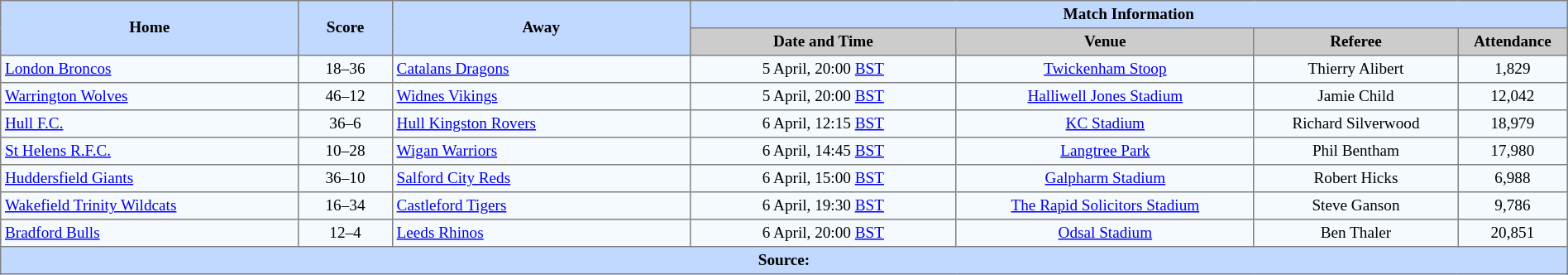<table border=1 style="border-collapse:collapse; font-size:80%; text-align:center;" cellpadding=3 cellspacing=0 width=100%>
<tr bgcolor=#C1D8FF>
<th rowspan=2 width=19%>Home</th>
<th rowspan=2 width=6%>Score</th>
<th rowspan=2 width=19%>Away</th>
<th colspan=6>Match Information</th>
</tr>
<tr bgcolor=#CCCCCC>
<th width=17%>Date and Time</th>
<th width=19%>Venue</th>
<th width=13%>Referee</th>
<th width=7%>Attendance</th>
</tr>
<tr bgcolor=#F5FAFF>
<td align=left> <a href='#'>London Broncos</a></td>
<td>18–36</td>
<td align=left> <a href='#'>Catalans Dragons</a></td>
<td>5 April, 20:00 <a href='#'>BST</a></td>
<td><a href='#'>Twickenham Stoop</a></td>
<td>Thierry Alibert</td>
<td>1,829</td>
</tr>
<tr bgcolor=#F5FAFF>
<td align=left> <a href='#'>Warrington Wolves</a></td>
<td>46–12</td>
<td align=left> <a href='#'>Widnes Vikings</a></td>
<td>5 April, 20:00 <a href='#'>BST</a></td>
<td><a href='#'>Halliwell Jones Stadium</a></td>
<td>Jamie Child</td>
<td>12,042</td>
</tr>
<tr bgcolor=#F5FAFF>
<td align=left> <a href='#'>Hull F.C.</a></td>
<td>36–6</td>
<td align=left> <a href='#'>Hull Kingston Rovers</a></td>
<td>6 April, 12:15 <a href='#'>BST</a></td>
<td><a href='#'>KC Stadium</a></td>
<td>Richard Silverwood</td>
<td>18,979</td>
</tr>
<tr bgcolor=#F5FAFF>
<td align=left> <a href='#'>St Helens R.F.C.</a></td>
<td>10–28</td>
<td align=left> <a href='#'>Wigan Warriors</a></td>
<td>6 April, 14:45 <a href='#'>BST</a></td>
<td><a href='#'>Langtree Park</a></td>
<td>Phil Bentham</td>
<td>17,980</td>
</tr>
<tr bgcolor=#F5FAFF>
<td align=left> <a href='#'>Huddersfield Giants</a></td>
<td>36–10</td>
<td align=left> <a href='#'>Salford City Reds</a></td>
<td>6 April, 15:00 <a href='#'>BST</a></td>
<td><a href='#'>Galpharm Stadium</a></td>
<td>Robert Hicks</td>
<td>6,988</td>
</tr>
<tr bgcolor=#F5FAFF>
<td align=left> <a href='#'>Wakefield Trinity Wildcats</a></td>
<td>16–34</td>
<td align=left> <a href='#'>Castleford Tigers</a></td>
<td>6 April, 19:30 <a href='#'>BST</a></td>
<td><a href='#'>The Rapid Solicitors Stadium</a></td>
<td>Steve Ganson</td>
<td>9,786</td>
</tr>
<tr bgcolor=#F5FAFF>
<td align=left> <a href='#'>Bradford Bulls</a></td>
<td>12–4</td>
<td align=left> <a href='#'>Leeds Rhinos</a></td>
<td>6 April, 20:00 <a href='#'>BST</a></td>
<td><a href='#'>Odsal Stadium</a></td>
<td>Ben Thaler</td>
<td>20,851</td>
</tr>
<tr bgcolor=#C1D8FF>
<th colspan=12>Source:</th>
</tr>
</table>
